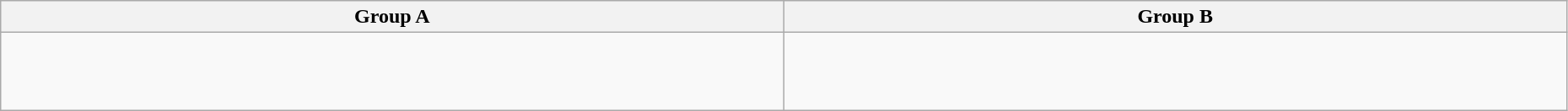<table class="wikitable" width="98%">
<tr>
<th width="25%">Group A</th>
<th width="25%">Group B</th>
</tr>
<tr>
<td><br><br><br></td>
<td><br><br></td>
</tr>
</table>
